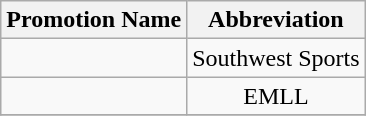<table class="wikitable">
<tr>
<th>Promotion Name</th>
<th>Abbreviation</th>
</tr>
<tr>
<td></td>
<td align=center>Southwest Sports</td>
</tr>
<tr>
<td></td>
<td align=center>EMLL</td>
</tr>
<tr>
</tr>
</table>
